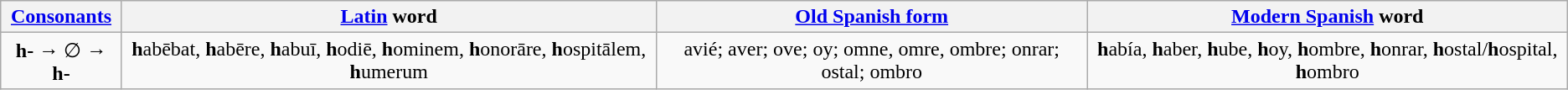<table class="wikitable" style="text-align: center;">
<tr>
<th><a href='#'>Consonants</a></th>
<th><a href='#'>Latin</a> word</th>
<th><a href='#'>Old Spanish form</a></th>
<th><a href='#'>Modern Spanish</a> word</th>
</tr>
<tr>
<td><strong>h-</strong> →  ∅ → <strong>h-</strong></td>
<td><strong>h</strong>abēbat, <strong>h</strong>abēre, <strong>h</strong>abuī, <strong>h</strong>odiē, <strong>h</strong>ominem, <strong>h</strong>onorāre, <strong>h</strong>ospitālem, <strong>h</strong>umerum</td>
<td>avié; aver; ove; oy; omne, omre, ombre; onrar; ostal; ombro</td>
<td><strong>h</strong>abía, <strong>h</strong>aber, <strong>h</strong>ube, <strong>h</strong>oy, <strong>h</strong>ombre, <strong>h</strong>onrar, <strong>h</strong>ostal/<strong>h</strong>ospital, <strong>h</strong>ombro</td>
</tr>
</table>
